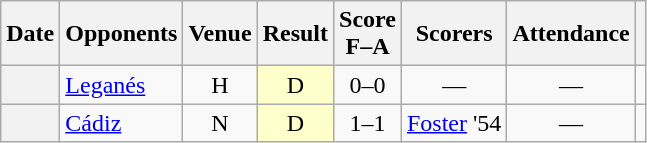<table class="wikitable plainrowheaders sortable" style="text-align:center">
<tr>
<th scope="col">Date</th>
<th scope="col">Opponents</th>
<th scope="col">Venue</th>
<th scope="col">Result</th>
<th scope="col">Score<br>F–A</th>
<th scope="col" class="unsortable">Scorers</th>
<th scope="col">Attendance</th>
<th scope="col" class="unsortable"></th>
</tr>
<tr>
<th scope="row"></th>
<td align="left"><a href='#'>Leganés</a></td>
<td>H</td>
<td bgcolor="#ffffcc">D</td>
<td>0–0</td>
<td>—</td>
<td>—</td>
<td></td>
</tr>
<tr>
<th scope="row"></th>
<td align="left"><a href='#'>Cádiz</a></td>
<td>N</td>
<td bgcolor="#ffffcc">D</td>
<td>1–1</td>
<td><a href='#'>Foster</a> '54</td>
<td>—</td>
<td></td>
</tr>
</table>
